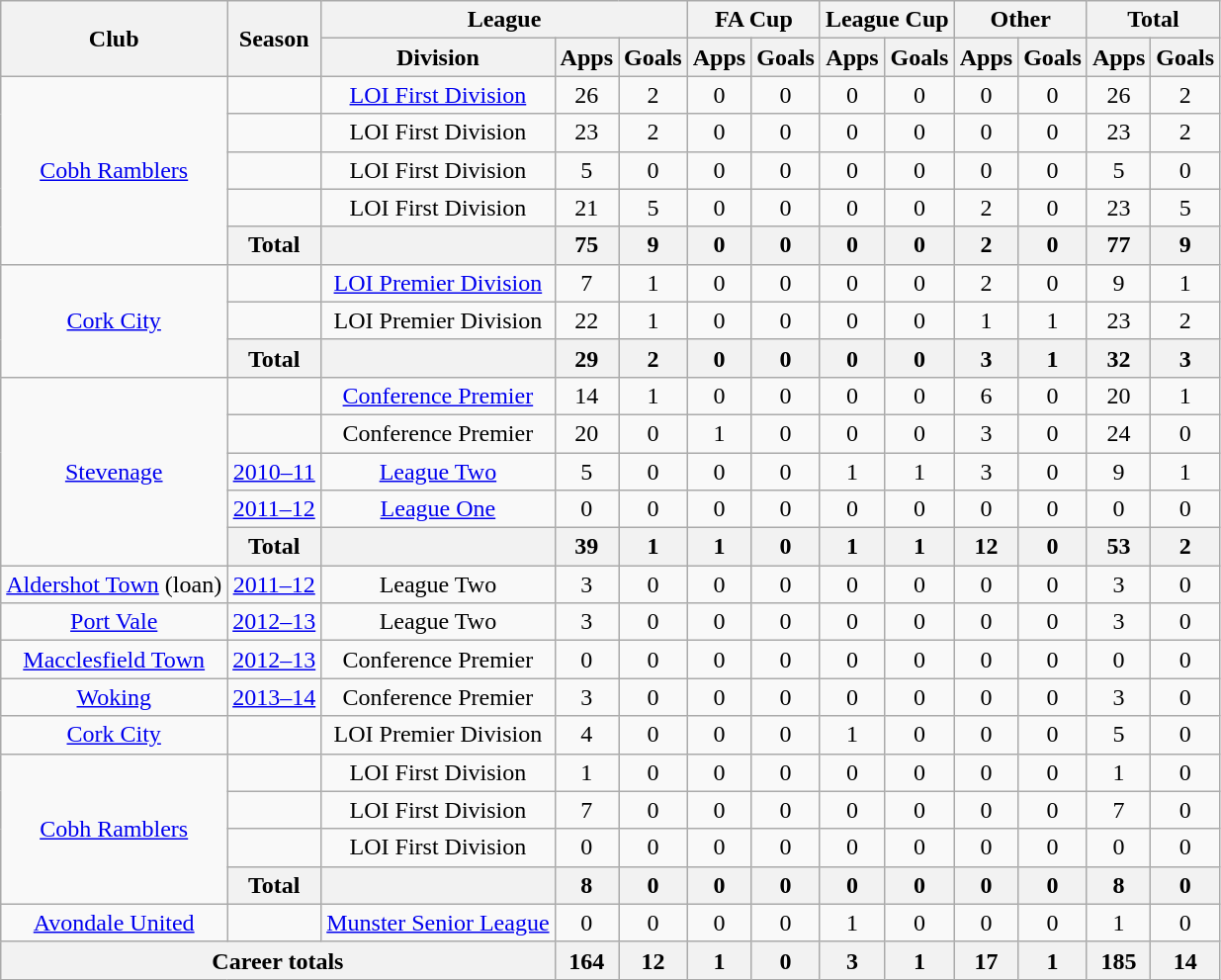<table class="wikitable" style="text-align: center;">
<tr>
<th rowspan="2">Club</th>
<th rowspan="2">Season</th>
<th colspan="3">League</th>
<th colspan="2">FA Cup</th>
<th colspan="2">League Cup</th>
<th colspan="2">Other</th>
<th colspan="2">Total</th>
</tr>
<tr>
<th>Division</th>
<th>Apps</th>
<th>Goals</th>
<th>Apps</th>
<th>Goals</th>
<th>Apps</th>
<th>Goals</th>
<th>Apps</th>
<th>Goals</th>
<th>Apps</th>
<th>Goals</th>
</tr>
<tr>
<td rowspan="5" valign="center"><a href='#'>Cobh Ramblers</a></td>
<td></td>
<td><a href='#'>LOI First Division</a></td>
<td>26</td>
<td>2</td>
<td>0</td>
<td>0</td>
<td>0</td>
<td>0</td>
<td>0</td>
<td>0</td>
<td>26</td>
<td>2</td>
</tr>
<tr>
<td></td>
<td>LOI First Division</td>
<td>23</td>
<td>2</td>
<td>0</td>
<td>0</td>
<td>0</td>
<td>0</td>
<td>0</td>
<td>0</td>
<td>23</td>
<td>2</td>
</tr>
<tr>
<td></td>
<td>LOI First Division</td>
<td>5</td>
<td>0</td>
<td>0</td>
<td>0</td>
<td>0</td>
<td>0</td>
<td>0</td>
<td>0</td>
<td>5</td>
<td>0</td>
</tr>
<tr>
<td></td>
<td>LOI First Division</td>
<td>21</td>
<td>5</td>
<td>0</td>
<td>0</td>
<td>0</td>
<td>0</td>
<td>2</td>
<td>0</td>
<td>23</td>
<td>5</td>
</tr>
<tr>
<th>Total</th>
<th></th>
<th>75</th>
<th>9</th>
<th>0</th>
<th>0</th>
<th>0</th>
<th>0</th>
<th>2</th>
<th>0</th>
<th>77</th>
<th>9</th>
</tr>
<tr>
<td rowspan="3" valign="center"><a href='#'>Cork City</a></td>
<td></td>
<td><a href='#'>LOI Premier Division</a></td>
<td>7</td>
<td>1</td>
<td>0</td>
<td>0</td>
<td>0</td>
<td>0</td>
<td>2</td>
<td>0</td>
<td>9</td>
<td>1</td>
</tr>
<tr>
<td></td>
<td>LOI Premier Division</td>
<td>22</td>
<td>1</td>
<td>0</td>
<td>0</td>
<td>0</td>
<td>0</td>
<td>1</td>
<td>1</td>
<td>23</td>
<td>2</td>
</tr>
<tr>
<th>Total</th>
<th></th>
<th>29</th>
<th>2</th>
<th>0</th>
<th>0</th>
<th>0</th>
<th>0</th>
<th>3</th>
<th>1</th>
<th>32</th>
<th>3</th>
</tr>
<tr>
<td rowspan="5" valign="center"><a href='#'>Stevenage</a></td>
<td></td>
<td><a href='#'>Conference Premier</a></td>
<td>14</td>
<td>1</td>
<td>0</td>
<td>0</td>
<td>0</td>
<td>0</td>
<td>6</td>
<td>0</td>
<td>20</td>
<td>1</td>
</tr>
<tr>
<td></td>
<td>Conference Premier</td>
<td>20</td>
<td>0</td>
<td>1</td>
<td>0</td>
<td>0</td>
<td>0</td>
<td>3</td>
<td>0</td>
<td>24</td>
<td>0</td>
</tr>
<tr>
<td><a href='#'>2010–11</a></td>
<td><a href='#'>League Two</a></td>
<td>5</td>
<td>0</td>
<td>0</td>
<td>0</td>
<td>1</td>
<td>1</td>
<td>3</td>
<td>0</td>
<td>9</td>
<td>1</td>
</tr>
<tr>
<td><a href='#'>2011–12</a></td>
<td><a href='#'>League One</a></td>
<td>0</td>
<td>0</td>
<td>0</td>
<td>0</td>
<td>0</td>
<td>0</td>
<td>0</td>
<td>0</td>
<td>0</td>
<td>0</td>
</tr>
<tr>
<th>Total</th>
<th></th>
<th>39</th>
<th>1</th>
<th>1</th>
<th>0</th>
<th>1</th>
<th>1</th>
<th>12</th>
<th>0</th>
<th>53</th>
<th>2</th>
</tr>
<tr>
<td rowspan="1" valign="center"><a href='#'>Aldershot Town</a> (loan)</td>
<td><a href='#'>2011–12</a></td>
<td>League Two</td>
<td>3</td>
<td>0</td>
<td>0</td>
<td>0</td>
<td>0</td>
<td>0</td>
<td>0</td>
<td>0</td>
<td>3</td>
<td>0</td>
</tr>
<tr>
<td rowspan="1" valign="center"><a href='#'>Port Vale</a></td>
<td><a href='#'>2012–13</a></td>
<td>League Two</td>
<td>3</td>
<td>0</td>
<td>0</td>
<td>0</td>
<td>0</td>
<td>0</td>
<td>0</td>
<td>0</td>
<td>3</td>
<td>0</td>
</tr>
<tr>
<td rowspan="1" valign="center"><a href='#'>Macclesfield Town</a></td>
<td><a href='#'>2012–13</a></td>
<td>Conference Premier</td>
<td>0</td>
<td>0</td>
<td>0</td>
<td>0</td>
<td>0</td>
<td>0</td>
<td>0</td>
<td>0</td>
<td>0</td>
<td>0</td>
</tr>
<tr>
<td rowspan="1" valign="center"><a href='#'>Woking</a></td>
<td><a href='#'>2013–14</a></td>
<td>Conference Premier</td>
<td>3</td>
<td>0</td>
<td>0</td>
<td>0</td>
<td>0</td>
<td>0</td>
<td>0</td>
<td>0</td>
<td>3</td>
<td>0</td>
</tr>
<tr>
<td rowspan="1" valign="center"><a href='#'>Cork City</a></td>
<td></td>
<td>LOI Premier Division</td>
<td>4</td>
<td>0</td>
<td>0</td>
<td>0</td>
<td>1</td>
<td>0</td>
<td>0</td>
<td>0</td>
<td>5</td>
<td>0</td>
</tr>
<tr>
<td rowspan="4" valign="center"><a href='#'>Cobh Ramblers</a></td>
<td></td>
<td>LOI First Division</td>
<td>1</td>
<td>0</td>
<td>0</td>
<td>0</td>
<td>0</td>
<td>0</td>
<td>0</td>
<td>0</td>
<td>1</td>
<td>0</td>
</tr>
<tr>
<td></td>
<td>LOI First Division</td>
<td>7</td>
<td>0</td>
<td>0</td>
<td>0</td>
<td>0</td>
<td>0</td>
<td>0</td>
<td>0</td>
<td>7</td>
<td>0</td>
</tr>
<tr>
<td></td>
<td>LOI First Division</td>
<td>0</td>
<td>0</td>
<td>0</td>
<td>0</td>
<td>0</td>
<td>0</td>
<td>0</td>
<td>0</td>
<td>0</td>
<td>0</td>
</tr>
<tr>
<th>Total</th>
<th></th>
<th>8</th>
<th>0</th>
<th>0</th>
<th>0</th>
<th>0</th>
<th>0</th>
<th>0</th>
<th>0</th>
<th>8</th>
<th>0</th>
</tr>
<tr>
<td rowspan="1" valign="center"><a href='#'>Avondale United</a></td>
<td></td>
<td><a href='#'>Munster Senior League</a></td>
<td>0</td>
<td>0</td>
<td>0</td>
<td>0</td>
<td>1</td>
<td>0</td>
<td>0</td>
<td>0</td>
<td>1</td>
<td>0</td>
</tr>
<tr>
<th colspan="3">Career totals</th>
<th>164</th>
<th>12</th>
<th>1</th>
<th>0</th>
<th>3</th>
<th>1</th>
<th>17</th>
<th>1</th>
<th>185</th>
<th>14</th>
</tr>
</table>
